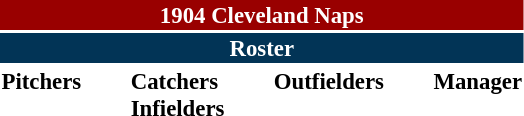<table class="toccolours" style="font-size: 95%;">
<tr>
<th colspan="10" style="background-color: #990000; color: white; text-align: center;">1904 Cleveland Naps</th>
</tr>
<tr>
<td colspan="10" style="background-color: #023456; color: white; text-align: center;"><strong>Roster</strong></td>
</tr>
<tr>
<td valign="top"><strong>Pitchers</strong><br>





</td>
<td width="25px"></td>
<td valign="top"><strong>Catchers</strong><br>



<strong>Infielders</strong>







</td>
<td width="25px"></td>
<td valign="top"><strong>Outfielders</strong><br>



</td>
<td width="25px"></td>
<td valign="top"><strong>Manager</strong><br></td>
</tr>
</table>
